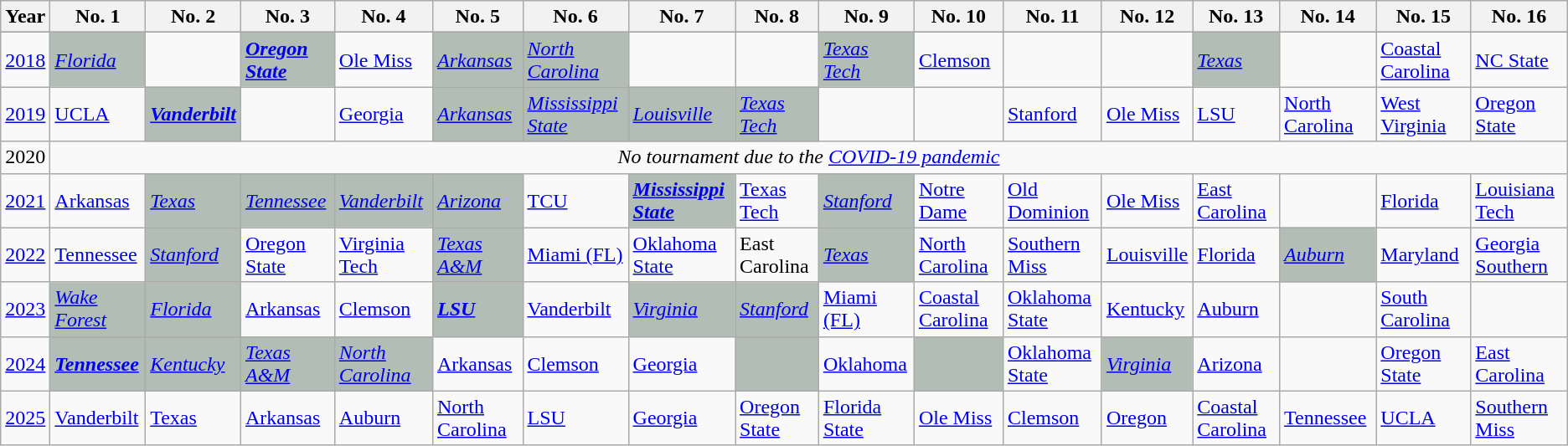<table class=wikitable>
<tr>
<th>Year</th>
<th>No. 1</th>
<th>No. 2</th>
<th>No. 3</th>
<th>No. 4</th>
<th>No. 5</th>
<th>No. 6</th>
<th>No. 7</th>
<th>No. 8</th>
<th>No. 9</th>
<th>No. 10</th>
<th>No. 11</th>
<th>No. 12</th>
<th>No. 13</th>
<th>No. 14</th>
<th>No. 15</th>
<th>No. 16</th>
</tr>
<tr>
</tr>
<tr>
<td><a href='#'>2018</a></td>
<td style="background:#B2BEB5;"><em><a href='#'>Florida</a></em></td>
<td></td>
<td style="background:#B2BEB5;"><em><a href='#'><strong>Oregon State</strong></a></em></td>
<td><a href='#'>Ole Miss</a></td>
<td style="background:#B2BEB5;"><em><a href='#'>Arkansas</a></em></td>
<td style="background:#B2BEB5;"><em><a href='#'>North Carolina</a></em></td>
<td></td>
<td></td>
<td style="background:#B2BEB5;"><em><a href='#'>Texas Tech</a></em></td>
<td><a href='#'>Clemson</a></td>
<td></td>
<td></td>
<td style="background:#B2BEB5;"><em><a href='#'>Texas</a></em></td>
<td></td>
<td><a href='#'>Coastal Carolina</a></td>
<td><a href='#'>NC State</a></td>
</tr>
<tr>
<td><a href='#'>2019</a></td>
<td><a href='#'>UCLA</a></td>
<td style="background:#B2BEB5;"><em><a href='#'><strong>Vanderbilt</strong></a></em></td>
<td></td>
<td><a href='#'>Georgia</a></td>
<td style="background:#B2BEB5;"><em><a href='#'>Arkansas</a></em></td>
<td style="background:#B2BEB5;"><em><a href='#'>Mississippi State</a></em></td>
<td style="background:#B2BEB5;"><em><a href='#'>Louisville</a></em></td>
<td style="background:#B2BEB5;"><em><a href='#'>Texas Tech</a></em></td>
<td></td>
<td></td>
<td><a href='#'>Stanford</a></td>
<td><a href='#'>Ole Miss</a></td>
<td><a href='#'>LSU</a></td>
<td><a href='#'>North Carolina</a></td>
<td><a href='#'>West Virginia</a></td>
<td><a href='#'>Oregon State</a></td>
</tr>
<tr>
<td>2020</td>
<td colspan=16 align=center><em>No tournament due to the <a href='#'>COVID-19 pandemic</a></em></td>
</tr>
<tr>
<td><a href='#'>2021</a></td>
<td><a href='#'>Arkansas</a></td>
<td style="background:#B2BEB5;"><a href='#'><em>Texas</em></a></td>
<td style="background:#B2BEB5;"><a href='#'><em>Tennessee</em></a></td>
<td style="background:#B2BEB5;"><a href='#'><em>Vanderbilt</em></a></td>
<td style="background:#B2BEB5;"><a href='#'><em>Arizona</em></a></td>
<td><a href='#'>TCU</a></td>
<td style="background:#B2BEB5;"><em><a href='#'><strong>Mississippi State</strong></a></em></td>
<td><a href='#'>Texas Tech</a></td>
<td style="background:#B2BEB5;"><em><a href='#'>Stanford</a></em></td>
<td><a href='#'>Notre Dame</a></td>
<td><a href='#'>Old Dominion</a></td>
<td><a href='#'>Ole Miss</a></td>
<td><a href='#'>East Carolina</a></td>
<td></td>
<td><a href='#'>Florida</a></td>
<td><a href='#'>Louisiana Tech</a></td>
</tr>
<tr>
<td><a href='#'>2022</a></td>
<td><a href='#'>Tennessee</a></td>
<td style="background:#B2BEB5;"><em><a href='#'>Stanford</a></em></td>
<td><a href='#'>Oregon State</a></td>
<td><a href='#'>Virginia Tech</a></td>
<td style="background:#B2BEB5;"><em><a href='#'>Texas A&M</a></em></td>
<td><a href='#'>Miami (FL)</a></td>
<td><a href='#'>Oklahoma State</a></td>
<td 2022 East Carolina Pirates baseball team>East Carolina</td>
<td style="background:#B2BEB5;"><em><a href='#'>Texas</a></em></td>
<td><a href='#'>North Carolina</a></td>
<td><a href='#'>Southern Miss</a></td>
<td><a href='#'>Louisville</a></td>
<td><a href='#'>Florida</a></td>
<td style="background:#B2BEB5;"><em><a href='#'>Auburn</a></em></td>
<td><a href='#'>Maryland</a></td>
<td><a href='#'>Georgia Southern</a></td>
</tr>
<tr>
<td><a href='#'>2023</a></td>
<td style="background:#B2BEB5;"><em><a href='#'>Wake Forest</a></em></td>
<td style="background:#B2BEB5;"><em><a href='#'>Florida</a></em></td>
<td><a href='#'>Arkansas</a></td>
<td><a href='#'>Clemson</a></td>
<td style="background:#B2BEB5;"><strong><em><a href='#'>LSU</a></em></strong></td>
<td><a href='#'>Vanderbilt</a></td>
<td style="background:#B2BEB5;"><em><a href='#'>Virginia</a></em></td>
<td style="background:#B2BEB5;"><em><a href='#'>Stanford</a></em></td>
<td><a href='#'>Miami (FL)</a></td>
<td><a href='#'>Coastal Carolina</a></td>
<td><a href='#'>Oklahoma State</a></td>
<td><a href='#'>Kentucky</a></td>
<td><a href='#'>Auburn</a></td>
<td></td>
<td><a href='#'>South Carolina</a></td>
<td></td>
</tr>
<tr>
<td><a href='#'>2024</a></td>
<td bgcolor=#b2beb5><strong><em><a href='#'>Tennessee</a></em></strong></td>
<td bgcolor=#b2beb5><em><a href='#'>Kentucky</a></em></td>
<td bgcolor=#b2beb5><em><a href='#'>Texas A&M</a></em></td>
<td bgcolor=#b2beb5><em><a href='#'>North Carolina</a></em></td>
<td><a href='#'>Arkansas</a></td>
<td><a href='#'>Clemson</a></td>
<td><a href='#'>Georgia</a></td>
<td bgcolor=#b2beb5><em></em></td>
<td><a href='#'>Oklahoma</a></td>
<td bgcolor=#b2beb5><em></em></td>
<td><a href='#'>Oklahoma State</a></td>
<td bgcolor=#b2beb5><em><a href='#'>Virginia</a></em></td>
<td><a href='#'>Arizona</a></td>
<td></td>
<td><a href='#'>Oregon State</a></td>
<td><a href='#'>East Carolina</a></td>
</tr>
<tr>
<td><a href='#'>2025</a></td>
<td><a href='#'>Vanderbilt</a></td>
<td><a href='#'>Texas</a></td>
<td><a href='#'>Arkansas</a></td>
<td><a href='#'>Auburn</a></td>
<td><a href='#'>North Carolina</a></td>
<td><a href='#'>LSU</a></td>
<td><a href='#'>Georgia</a></td>
<td><a href='#'>Oregon State</a></td>
<td><a href='#'>Florida State</a></td>
<td><a href='#'>Ole Miss</a></td>
<td><a href='#'>Clemson</a></td>
<td><a href='#'>Oregon</a></td>
<td><a href='#'>Coastal Carolina</a></td>
<td><a href='#'>Tennessee</a></td>
<td><a href='#'>UCLA</a></td>
<td><a href='#'>Southern Miss</a></td>
</tr>
</table>
